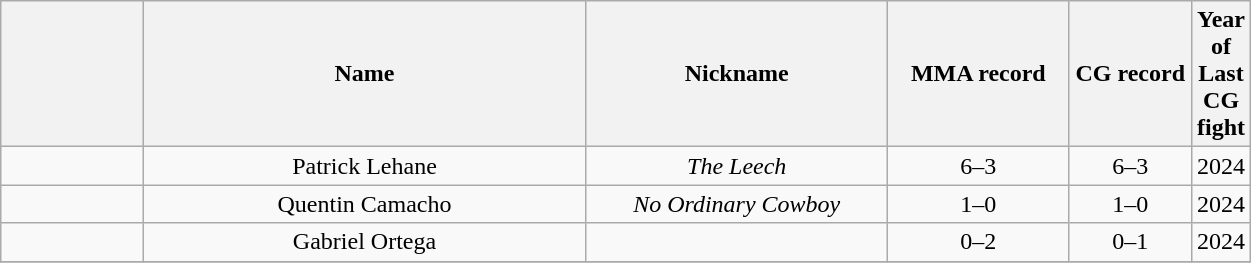<table class="wikitable sortable" width="66%" style="text-align:center;">
<tr>
<th width=12%></th>
<th width=37%>Name</th>
<th width=25%>Nickname</th>
<th width=15%>MMA record</th>
<th width=10%>CG record</th>
<th width=11%>Year of Last CG fight</th>
</tr>
<tr style="display:none;">
<td>!a</td>
<td>!a</td>
<td>!a</td>
<td>-9999f</td>
</tr>
<tr>
<td></td>
<td>Patrick Lehane</td>
<td><em>The Leech</em></td>
<td>6–3</td>
<td>6–3</td>
<td>2024</td>
</tr>
<tr>
<td></td>
<td>Quentin Camacho</td>
<td><em>No Ordinary Cowboy</em></td>
<td>1–0</td>
<td>1–0</td>
<td>2024</td>
</tr>
<tr>
<td></td>
<td>Gabriel Ortega</td>
<td></td>
<td>0–2</td>
<td>0–1</td>
<td>2024</td>
</tr>
<tr>
</tr>
</table>
